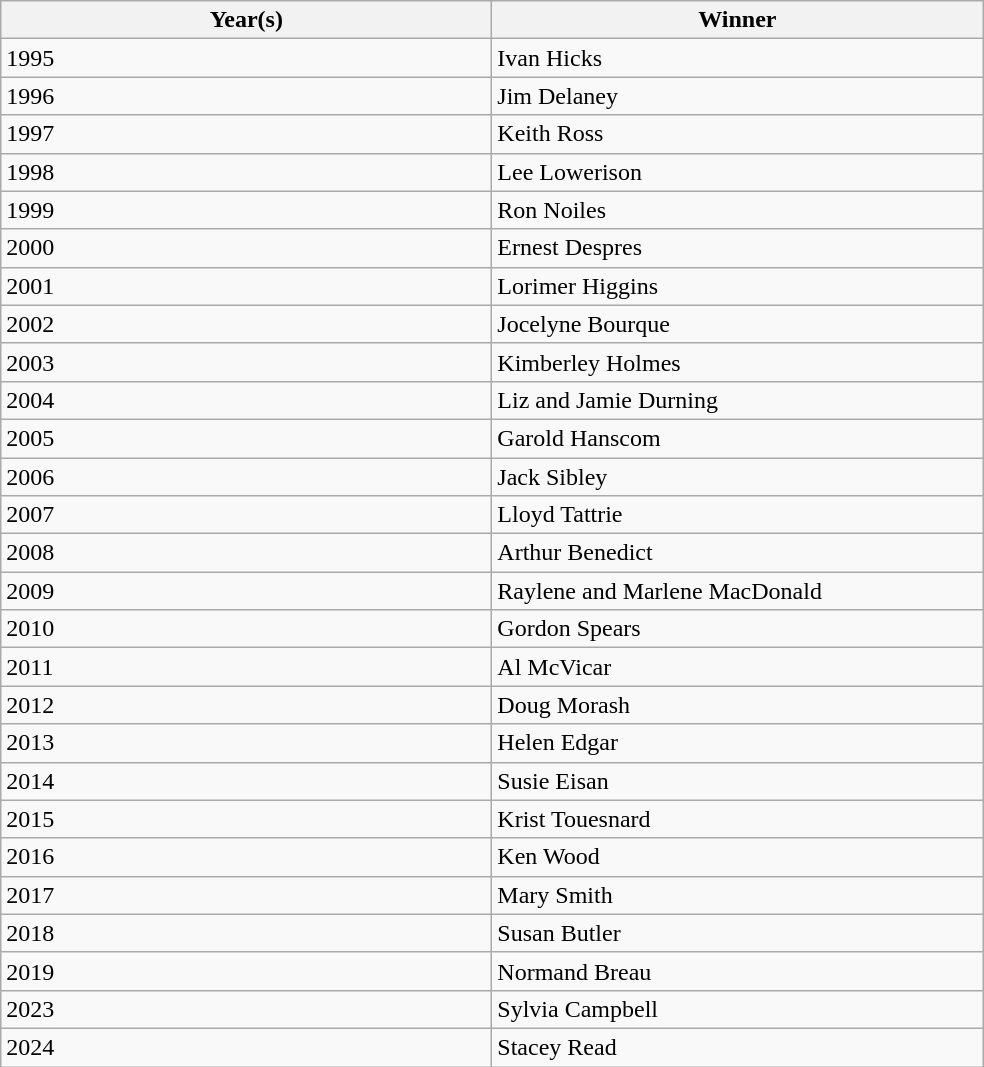<table class="wikitable" style="text-align: left;margin:0px;">
<tr>
<th style="width:20em;">Year(s)</th>
<th style="width:20em;">Winner</th>
</tr>
<tr>
<td>1995</td>
<td>Ivan Hicks</td>
</tr>
<tr>
<td>1996</td>
<td>Jim Delaney</td>
</tr>
<tr>
<td>1997</td>
<td>Keith Ross</td>
</tr>
<tr>
<td>1998</td>
<td>Lee Lowerison</td>
</tr>
<tr>
<td>1999</td>
<td>Ron Noiles</td>
</tr>
<tr>
<td>2000</td>
<td>Ernest Despres</td>
</tr>
<tr>
<td>2001</td>
<td>Lorimer Higgins</td>
</tr>
<tr>
<td>2002</td>
<td>Jocelyne Bourque</td>
</tr>
<tr>
<td>2003</td>
<td>Kimberley Holmes</td>
</tr>
<tr>
<td>2004</td>
<td>Liz and Jamie Durning</td>
</tr>
<tr>
<td>2005</td>
<td>Garold Hanscom</td>
</tr>
<tr>
<td>2006</td>
<td>Jack Sibley</td>
</tr>
<tr>
<td>2007</td>
<td>Lloyd Tattrie</td>
</tr>
<tr>
<td>2008</td>
<td>Arthur Benedict</td>
</tr>
<tr>
<td>2009</td>
<td>Raylene and Marlene MacDonald</td>
</tr>
<tr>
<td>2010</td>
<td>Gordon Spears</td>
</tr>
<tr>
<td>2011</td>
<td>Al McVicar</td>
</tr>
<tr>
<td>2012</td>
<td>Doug Morash</td>
</tr>
<tr>
<td>2013</td>
<td>Helen Edgar</td>
</tr>
<tr>
<td>2014</td>
<td>Susie Eisan</td>
</tr>
<tr>
<td>2015</td>
<td>Krist Touesnard</td>
</tr>
<tr>
<td>2016</td>
<td>Ken Wood</td>
</tr>
<tr>
<td>2017</td>
<td>Mary Smith</td>
</tr>
<tr>
<td>2018</td>
<td>Susan Butler</td>
</tr>
<tr>
<td>2019</td>
<td>Normand Breau</td>
</tr>
<tr>
<td>2023</td>
<td>Sylvia Campbell</td>
</tr>
<tr>
<td>2024</td>
<td>Stacey Read</td>
</tr>
</table>
